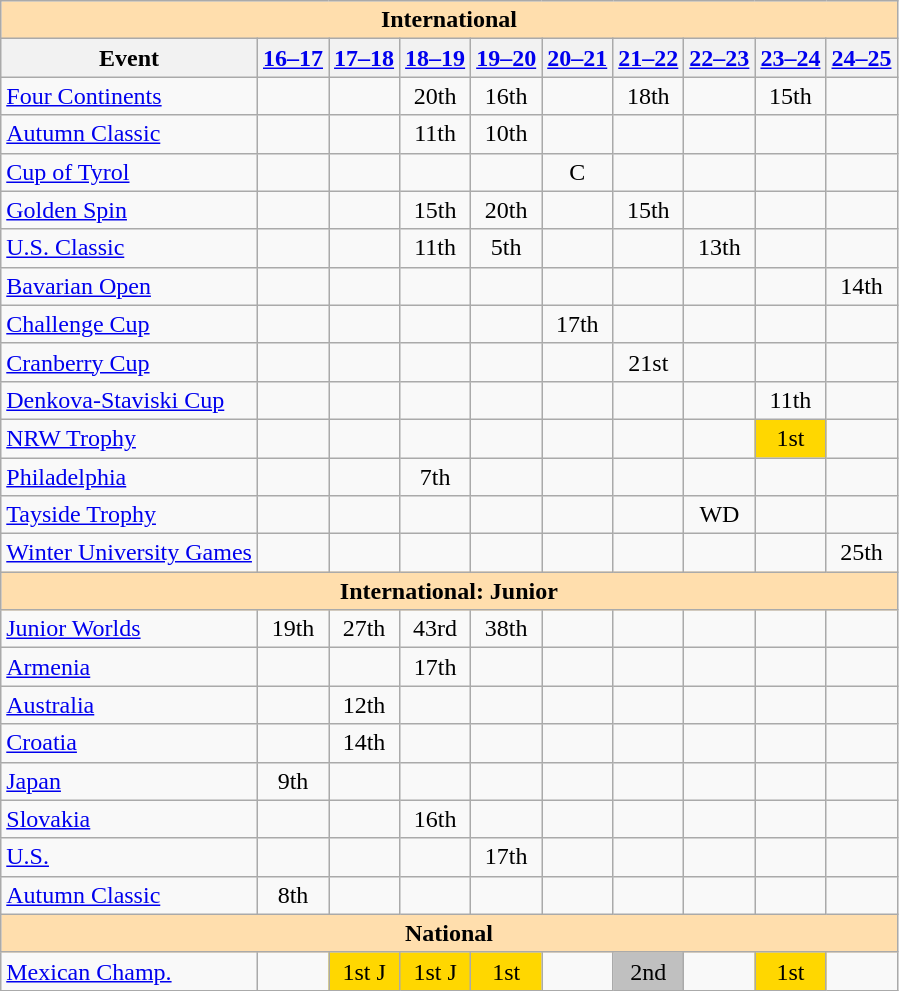<table class="wikitable" style="text-align:center">
<tr>
<th colspan="10" style="background-color: #ffdead; " align="center">International</th>
</tr>
<tr>
<th>Event</th>
<th><a href='#'>16–17</a></th>
<th><a href='#'>17–18</a></th>
<th><a href='#'>18–19</a></th>
<th><a href='#'>19–20</a></th>
<th><a href='#'>20–21</a></th>
<th><a href='#'>21–22</a></th>
<th><a href='#'>22–23</a></th>
<th><a href='#'>23–24</a></th>
<th><a href='#'>24–25</a></th>
</tr>
<tr>
<td align=left><a href='#'>Four Continents</a></td>
<td></td>
<td></td>
<td>20th</td>
<td>16th</td>
<td></td>
<td>18th</td>
<td></td>
<td>15th</td>
<td></td>
</tr>
<tr>
<td align=left> <a href='#'>Autumn Classic</a></td>
<td></td>
<td></td>
<td>11th</td>
<td>10th</td>
<td></td>
<td></td>
<td></td>
<td></td>
<td></td>
</tr>
<tr>
<td align=left> <a href='#'>Cup of Tyrol</a></td>
<td></td>
<td></td>
<td></td>
<td></td>
<td>C</td>
<td></td>
<td></td>
<td></td>
<td></td>
</tr>
<tr>
<td align=left> <a href='#'>Golden Spin</a></td>
<td></td>
<td></td>
<td>15th</td>
<td>20th</td>
<td></td>
<td>15th</td>
<td></td>
<td></td>
<td></td>
</tr>
<tr>
<td align=left> <a href='#'>U.S. Classic</a></td>
<td></td>
<td></td>
<td>11th</td>
<td>5th</td>
<td></td>
<td></td>
<td>13th</td>
<td></td>
<td></td>
</tr>
<tr>
<td align=left><a href='#'>Bavarian Open</a></td>
<td></td>
<td></td>
<td></td>
<td></td>
<td></td>
<td></td>
<td></td>
<td></td>
<td>14th</td>
</tr>
<tr>
<td align=left><a href='#'>Challenge Cup</a></td>
<td></td>
<td></td>
<td></td>
<td></td>
<td>17th</td>
<td></td>
<td></td>
<td></td>
<td></td>
</tr>
<tr>
<td align=left><a href='#'>Cranberry Cup</a></td>
<td></td>
<td></td>
<td></td>
<td></td>
<td></td>
<td>21st</td>
<td></td>
<td></td>
<td></td>
</tr>
<tr>
<td align=left><a href='#'>Denkova-Staviski Cup</a></td>
<td></td>
<td></td>
<td></td>
<td></td>
<td></td>
<td></td>
<td></td>
<td>11th</td>
<td></td>
</tr>
<tr>
<td align=left><a href='#'>NRW Trophy</a></td>
<td></td>
<td></td>
<td></td>
<td></td>
<td></td>
<td></td>
<td></td>
<td bgcolor=gold>1st</td>
<td></td>
</tr>
<tr>
<td align=left><a href='#'>Philadelphia</a></td>
<td></td>
<td></td>
<td>7th</td>
<td></td>
<td></td>
<td></td>
<td></td>
<td></td>
<td></td>
</tr>
<tr>
<td align=left><a href='#'>Tayside Trophy</a></td>
<td></td>
<td></td>
<td></td>
<td></td>
<td></td>
<td></td>
<td>WD</td>
<td></td>
<td></td>
</tr>
<tr>
<td align=left><a href='#'>Winter University Games</a></td>
<td></td>
<td></td>
<td></td>
<td></td>
<td></td>
<td></td>
<td></td>
<td></td>
<td>25th</td>
</tr>
<tr>
<th colspan="10" style="background-color: #ffdead; " align="center">International: Junior</th>
</tr>
<tr>
<td align=left><a href='#'>Junior Worlds</a></td>
<td>19th</td>
<td>27th</td>
<td>43rd</td>
<td>38th</td>
<td></td>
<td></td>
<td></td>
<td></td>
<td></td>
</tr>
<tr>
<td align=left> <a href='#'>Armenia</a></td>
<td></td>
<td></td>
<td>17th</td>
<td></td>
<td></td>
<td></td>
<td></td>
<td></td>
<td></td>
</tr>
<tr>
<td align=left> <a href='#'>Australia</a></td>
<td></td>
<td>12th</td>
<td></td>
<td></td>
<td></td>
<td></td>
<td></td>
<td></td>
<td></td>
</tr>
<tr>
<td align=left> <a href='#'>Croatia</a></td>
<td></td>
<td>14th</td>
<td></td>
<td></td>
<td></td>
<td></td>
<td></td>
<td></td>
<td></td>
</tr>
<tr>
<td align=left> <a href='#'>Japan</a></td>
<td>9th</td>
<td></td>
<td></td>
<td></td>
<td></td>
<td></td>
<td></td>
<td></td>
<td></td>
</tr>
<tr>
<td align=left> <a href='#'>Slovakia</a></td>
<td></td>
<td></td>
<td>16th</td>
<td></td>
<td></td>
<td></td>
<td></td>
<td></td>
<td></td>
</tr>
<tr>
<td align=left> <a href='#'>U.S.</a></td>
<td></td>
<td></td>
<td></td>
<td>17th</td>
<td></td>
<td></td>
<td></td>
<td></td>
<td></td>
</tr>
<tr>
<td align=left><a href='#'>Autumn Classic</a></td>
<td>8th</td>
<td></td>
<td></td>
<td></td>
<td></td>
<td></td>
<td></td>
<td></td>
<td></td>
</tr>
<tr>
<th colspan="10" style="background-color: #ffdead; " align="center">National</th>
</tr>
<tr>
<td align="left"><a href='#'>Mexican Champ.</a></td>
<td></td>
<td bgcolor="gold">1st J</td>
<td bgcolor="gold">1st J</td>
<td bgcolor="gold">1st</td>
<td></td>
<td bgcolor="silver">2nd</td>
<td></td>
<td bgcolor="gold">1st</td>
<td></td>
</tr>
</table>
